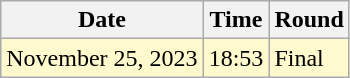<table class="wikitable">
<tr>
<th>Date</th>
<th>Time</th>
<th>Round</th>
</tr>
<tr style=background:lemonchiffon>
<td>November 25, 2023</td>
<td>18:53</td>
<td>Final</td>
</tr>
</table>
